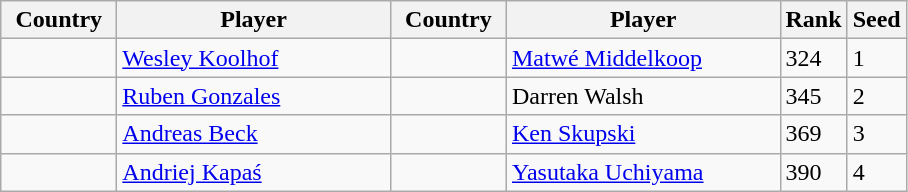<table class="sortable wikitable">
<tr>
<th width="70">Country</th>
<th width="175">Player</th>
<th width="70">Country</th>
<th width="175">Player</th>
<th>Rank</th>
<th>Seed</th>
</tr>
<tr>
<td></td>
<td><a href='#'>Wesley Koolhof</a></td>
<td></td>
<td><a href='#'>Matwé Middelkoop</a></td>
<td>324</td>
<td>1</td>
</tr>
<tr>
<td></td>
<td><a href='#'>Ruben Gonzales</a></td>
<td></td>
<td>Darren Walsh</td>
<td>345</td>
<td>2</td>
</tr>
<tr>
<td></td>
<td><a href='#'>Andreas Beck</a></td>
<td></td>
<td><a href='#'>Ken Skupski</a></td>
<td>369</td>
<td>3</td>
</tr>
<tr>
<td></td>
<td><a href='#'>Andriej Kapaś</a></td>
<td></td>
<td><a href='#'>Yasutaka Uchiyama</a></td>
<td>390</td>
<td>4</td>
</tr>
</table>
